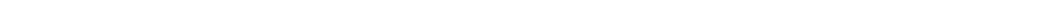<table style="width:88%; text-align:center;">
<tr style="color:white;">
<td style="background:"><strong>23</strong></td>
<td style="background:"><strong>5</strong></td>
<td style="background:"><strong>35</strong></td>
</tr>
</table>
